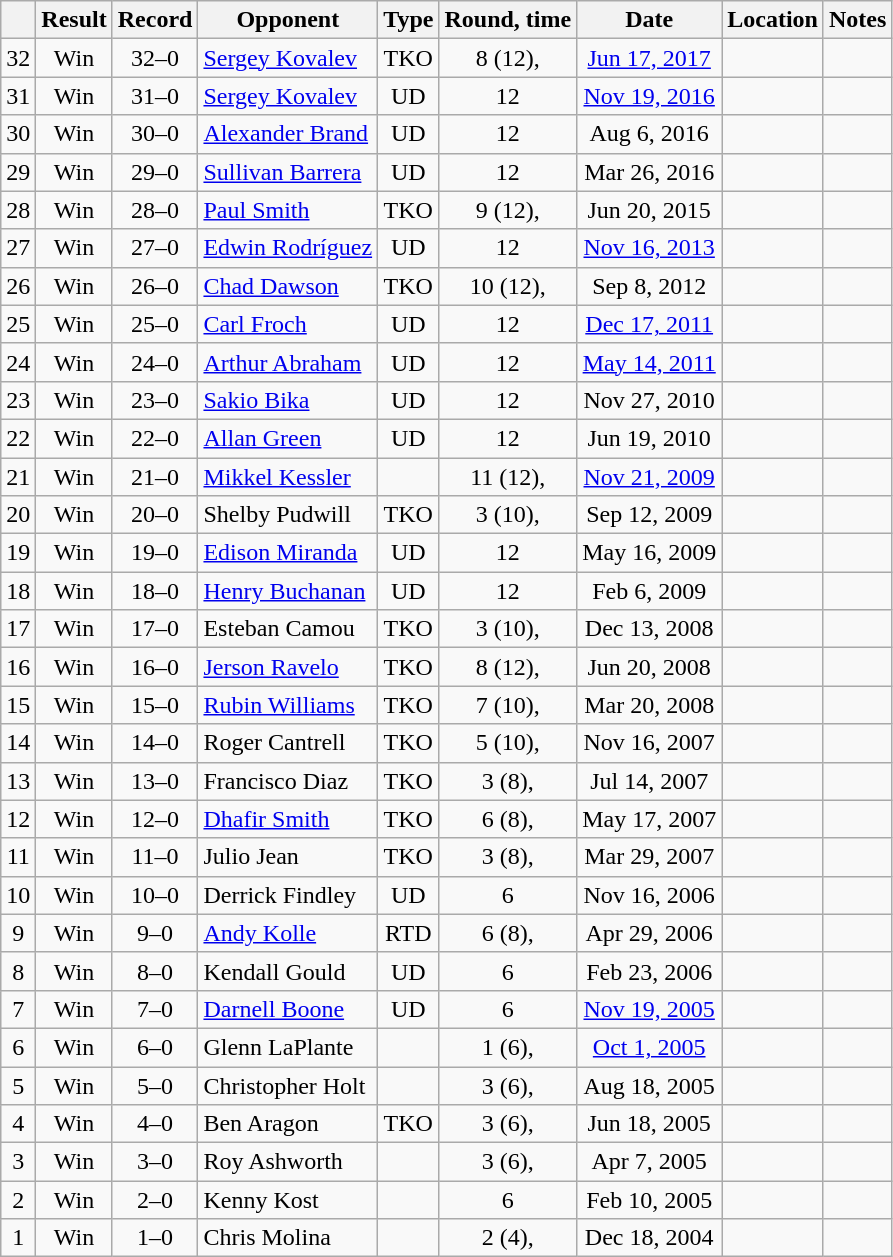<table class="wikitable" style="text-align:center">
<tr>
<th></th>
<th>Result</th>
<th>Record</th>
<th>Opponent</th>
<th>Type</th>
<th>Round, time</th>
<th>Date</th>
<th>Location</th>
<th>Notes</th>
</tr>
<tr>
<td>32</td>
<td>Win</td>
<td>32–0</td>
<td style="text-align:left;"><a href='#'>Sergey Kovalev</a></td>
<td>TKO</td>
<td>8 (12), </td>
<td><a href='#'>Jun 17, 2017</a></td>
<td style="text-align:left;"></td>
<td style="text-align:left;"></td>
</tr>
<tr>
<td>31</td>
<td>Win</td>
<td>31–0</td>
<td style="text-align:left;"><a href='#'>Sergey Kovalev</a></td>
<td>UD</td>
<td>12</td>
<td><a href='#'>Nov 19, 2016</a></td>
<td style="text-align:left;"></td>
<td style="text-align:left;"></td>
</tr>
<tr>
<td>30</td>
<td>Win</td>
<td>30–0</td>
<td style="text-align:left;"><a href='#'>Alexander Brand</a></td>
<td>UD</td>
<td>12</td>
<td>Aug 6, 2016</td>
<td style="text-align:left;"></td>
<td style="text-align:left;"></td>
</tr>
<tr>
<td>29</td>
<td>Win</td>
<td>29–0</td>
<td style="text-align:left;"><a href='#'>Sullivan Barrera</a></td>
<td>UD</td>
<td>12</td>
<td>Mar 26, 2016</td>
<td style="text-align:left;"></td>
<td></td>
</tr>
<tr>
<td>28</td>
<td>Win</td>
<td>28–0</td>
<td style="text-align:left;"><a href='#'>Paul Smith</a></td>
<td>TKO</td>
<td>9 (12), </td>
<td>Jun 20, 2015</td>
<td style="text-align:left;"></td>
<td></td>
</tr>
<tr>
<td>27</td>
<td>Win</td>
<td>27–0</td>
<td style="text-align:left;"><a href='#'>Edwin Rodríguez</a></td>
<td>UD</td>
<td>12</td>
<td><a href='#'>Nov 16, 2013</a></td>
<td style="text-align:left;"></td>
<td align=left></td>
</tr>
<tr>
<td>26</td>
<td>Win</td>
<td>26–0</td>
<td style="text-align:left;"><a href='#'>Chad Dawson</a></td>
<td>TKO</td>
<td>10 (12), </td>
<td>Sep 8, 2012</td>
<td style="text-align:left;"></td>
<td style="text-align:left;"></td>
</tr>
<tr>
<td>25</td>
<td>Win</td>
<td>25–0</td>
<td style="text-align:left;"><a href='#'>Carl Froch</a></td>
<td>UD</td>
<td>12</td>
<td><a href='#'>Dec 17, 2011</a></td>
<td style="text-align:left;"></td>
<td style="text-align:left;"></td>
</tr>
<tr>
<td>24</td>
<td>Win</td>
<td>24–0</td>
<td style="text-align:left;"><a href='#'>Arthur Abraham</a></td>
<td>UD</td>
<td>12</td>
<td><a href='#'>May 14, 2011</a></td>
<td style="text-align:left;"></td>
<td style="text-align:left;"></td>
</tr>
<tr>
<td>23</td>
<td>Win</td>
<td>23–0</td>
<td style="text-align:left;"><a href='#'>Sakio Bika</a></td>
<td>UD</td>
<td>12</td>
<td>Nov 27, 2010</td>
<td style="text-align:left;"></td>
<td style="text-align:left;"></td>
</tr>
<tr>
<td>22</td>
<td>Win</td>
<td>22–0</td>
<td style="text-align:left;"><a href='#'>Allan Green</a></td>
<td>UD</td>
<td>12</td>
<td>Jun 19, 2010</td>
<td style="text-align:left;"></td>
<td style="text-align:left;"></td>
</tr>
<tr>
<td>21</td>
<td>Win</td>
<td>21–0</td>
<td style="text-align:left;"><a href='#'>Mikkel Kessler</a></td>
<td></td>
<td>11 (12), </td>
<td><a href='#'>Nov 21, 2009</a></td>
<td style="text-align:left;"></td>
<td style="text-align:left;"></td>
</tr>
<tr>
<td>20</td>
<td>Win</td>
<td>20–0</td>
<td style="text-align:left;">Shelby Pudwill</td>
<td>TKO</td>
<td>3 (10), </td>
<td>Sep 12, 2009</td>
<td style="text-align:left;"></td>
<td></td>
</tr>
<tr>
<td>19</td>
<td>Win</td>
<td>19–0</td>
<td style="text-align:left;"><a href='#'>Edison Miranda</a></td>
<td>UD</td>
<td>12</td>
<td>May 16, 2009</td>
<td style="text-align:left;"></td>
<td style="text-align:left;"></td>
</tr>
<tr>
<td>18</td>
<td>Win</td>
<td>18–0</td>
<td style="text-align:left;"><a href='#'>Henry Buchanan</a></td>
<td>UD</td>
<td>12</td>
<td>Feb 6, 2009</td>
<td style="text-align:left;"></td>
<td style="text-align:left;"></td>
</tr>
<tr>
<td>17</td>
<td>Win</td>
<td>17–0</td>
<td style="text-align:left;">Esteban Camou</td>
<td>TKO</td>
<td>3 (10), </td>
<td>Dec 13, 2008</td>
<td style="text-align:left;"></td>
<td></td>
</tr>
<tr>
<td>16</td>
<td>Win</td>
<td>16–0</td>
<td style="text-align:left;"><a href='#'>Jerson Ravelo</a></td>
<td>TKO</td>
<td>8 (12), </td>
<td>Jun 20, 2008</td>
<td style="text-align:left;"></td>
<td style="text-align:left;"></td>
</tr>
<tr>
<td>15</td>
<td>Win</td>
<td>15–0</td>
<td style="text-align:left;"><a href='#'>Rubin Williams</a></td>
<td>TKO</td>
<td>7 (10), </td>
<td>Mar 20, 2008</td>
<td style="text-align:left;"></td>
<td></td>
</tr>
<tr>
<td>14</td>
<td>Win</td>
<td>14–0</td>
<td style="text-align:left;">Roger Cantrell</td>
<td>TKO</td>
<td>5 (10), </td>
<td>Nov 16, 2007</td>
<td style="text-align:left;"></td>
<td></td>
</tr>
<tr>
<td>13</td>
<td>Win</td>
<td>13–0</td>
<td style="text-align:left;">Francisco Diaz</td>
<td>TKO</td>
<td>3 (8), </td>
<td>Jul 14, 2007</td>
<td style="text-align:left;"></td>
<td></td>
</tr>
<tr>
<td>12</td>
<td>Win</td>
<td>12–0</td>
<td style="text-align:left;"><a href='#'>Dhafir Smith</a></td>
<td>TKO</td>
<td>6 (8), </td>
<td>May 17, 2007</td>
<td style="text-align:left;"></td>
<td></td>
</tr>
<tr>
<td>11</td>
<td>Win</td>
<td>11–0</td>
<td style="text-align:left;">Julio Jean</td>
<td>TKO</td>
<td>3 (8), </td>
<td>Mar 29, 2007</td>
<td style="text-align:left;"></td>
<td></td>
</tr>
<tr>
<td>10</td>
<td>Win</td>
<td>10–0</td>
<td style="text-align:left;">Derrick Findley</td>
<td>UD</td>
<td>6</td>
<td>Nov 16, 2006</td>
<td style="text-align:left;"></td>
<td></td>
</tr>
<tr>
<td>9</td>
<td>Win</td>
<td>9–0</td>
<td style="text-align:left;"><a href='#'>Andy Kolle</a></td>
<td>RTD</td>
<td>6 (8), </td>
<td>Apr 29, 2006</td>
<td style="text-align:left;"></td>
<td></td>
</tr>
<tr>
<td>8</td>
<td>Win</td>
<td>8–0</td>
<td style="text-align:left;">Kendall Gould</td>
<td>UD</td>
<td>6</td>
<td>Feb 23, 2006</td>
<td style="text-align:left;"></td>
<td></td>
</tr>
<tr>
<td>7</td>
<td>Win</td>
<td>7–0</td>
<td style="text-align:left;"><a href='#'>Darnell Boone</a></td>
<td>UD</td>
<td>6</td>
<td><a href='#'>Nov 19, 2005</a></td>
<td style="text-align:left;"></td>
<td></td>
</tr>
<tr>
<td>6</td>
<td>Win</td>
<td>6–0</td>
<td style="text-align:left;">Glenn LaPlante</td>
<td></td>
<td>1 (6), </td>
<td><a href='#'>Oct 1, 2005</a></td>
<td style="text-align:left;"></td>
<td></td>
</tr>
<tr>
<td>5</td>
<td>Win</td>
<td>5–0</td>
<td style="text-align:left;">Christopher Holt</td>
<td></td>
<td>3 (6), </td>
<td>Aug 18, 2005</td>
<td style="text-align:left;"></td>
<td></td>
</tr>
<tr>
<td>4</td>
<td>Win</td>
<td>4–0</td>
<td style="text-align:left;">Ben Aragon</td>
<td>TKO</td>
<td>3 (6), </td>
<td>Jun 18, 2005</td>
<td style="text-align:left;"></td>
<td></td>
</tr>
<tr>
<td>3</td>
<td>Win</td>
<td>3–0</td>
<td style="text-align:left;">Roy Ashworth</td>
<td></td>
<td>3 (6), </td>
<td>Apr 7, 2005</td>
<td style="text-align:left;"></td>
<td style="text-align:left;"></td>
</tr>
<tr>
<td>2</td>
<td>Win</td>
<td>2–0</td>
<td style="text-align:left;">Kenny Kost</td>
<td></td>
<td>6</td>
<td>Feb 10, 2005</td>
<td style="text-align:left;"></td>
<td></td>
</tr>
<tr>
<td>1</td>
<td>Win</td>
<td>1–0</td>
<td style="text-align:left;">Chris Molina</td>
<td></td>
<td>2 (4), </td>
<td>Dec 18, 2004</td>
<td style="text-align:left;"></td>
<td></td>
</tr>
</table>
